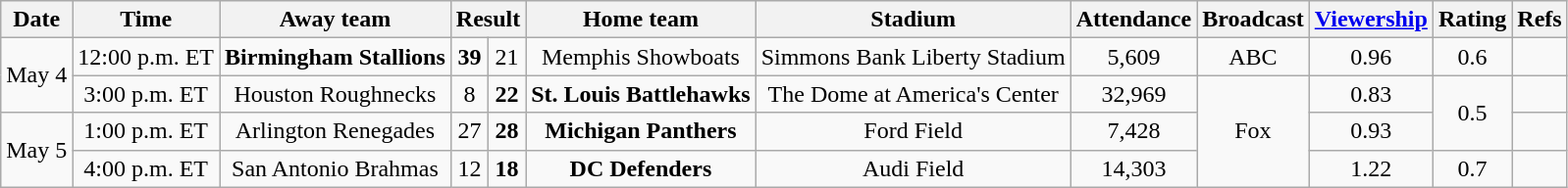<table class="wikitable" style="text-align:center;">
<tr>
<th>Date</th>
<th>Time<br></th>
<th>Away team</th>
<th colspan="2">Result<br></th>
<th>Home team</th>
<th>Stadium</th>
<th>Attendance</th>
<th>Broadcast</th>
<th><a href='#'>Viewership</a><br></th>
<th>Rating<br></th>
<th>Refs</th>
</tr>
<tr>
<td rowspan=2>May 4</td>
<td>12:00 p.m. ET</td>
<td><strong>Birmingham Stallions</strong></td>
<td><strong>39</strong></td>
<td>21</td>
<td>Memphis Showboats</td>
<td>Simmons Bank Liberty Stadium</td>
<td>5,609</td>
<td>ABC</td>
<td>0.96</td>
<td>0.6</td>
<td></td>
</tr>
<tr>
<td>3:00 p.m. ET</td>
<td>Houston Roughnecks</td>
<td>8</td>
<td><strong>22</strong></td>
<td><strong>St. Louis Battlehawks</strong></td>
<td>The Dome at America's Center</td>
<td>32,969</td>
<td rowspan=3>Fox</td>
<td>0.83</td>
<td rowspan="2">0.5</td>
<td></td>
</tr>
<tr>
<td rowspan=2>May 5</td>
<td>1:00 p.m. ET</td>
<td>Arlington Renegades</td>
<td>27</td>
<td><strong>28</strong></td>
<td><strong>Michigan Panthers</strong></td>
<td>Ford Field</td>
<td>7,428</td>
<td>0.93</td>
<td></td>
</tr>
<tr>
<td>4:00 p.m. ET</td>
<td>San Antonio Brahmas</td>
<td>12</td>
<td><strong>18</strong></td>
<td><strong>DC Defenders</strong></td>
<td>Audi Field</td>
<td>14,303</td>
<td>1.22</td>
<td>0.7</td>
<td></td>
</tr>
</table>
